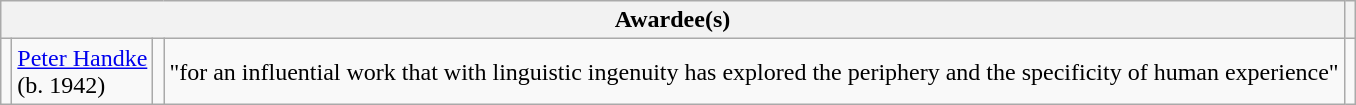<table class="wikitable">
<tr>
<th colspan="4">Awardee(s)</th>
<th></th>
</tr>
<tr>
<td></td>
<td><a href='#'>Peter Handke</a><br>(b. 1942)</td>
<td></td>
<td>"for an influential work that with linguistic ingenuity has explored the periphery and the specificity of human experience"</td>
<td></td>
</tr>
</table>
